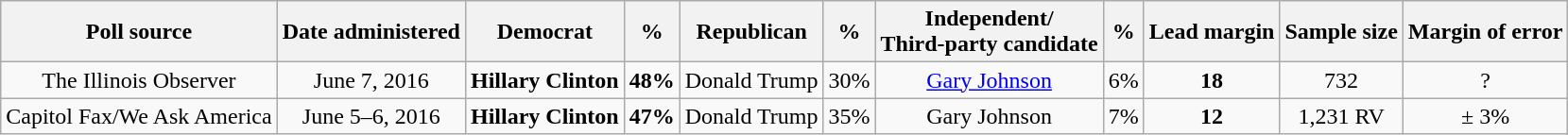<table class="wikitable" style="text-align:center;">
<tr>
<th>Poll source</th>
<th>Date administered</th>
<th>Democrat</th>
<th>%</th>
<th>Republican</th>
<th>%</th>
<th>Independent/<br>Third-party candidate</th>
<th>%</th>
<th>Lead margin</th>
<th>Sample size</th>
<th>Margin of error</th>
</tr>
<tr>
<td>The Illinois Observer</td>
<td>June 7, 2016</td>
<td><strong>Hillary Clinton</strong></td>
<td><strong>48%</strong></td>
<td>Donald Trump</td>
<td>30%</td>
<td><a href='#'>Gary Johnson</a></td>
<td>6%</td>
<td><strong>18</strong></td>
<td>732</td>
<td>?</td>
</tr>
<tr>
<td>Capitol Fax/We Ask America</td>
<td>June 5–6, 2016</td>
<td><strong>Hillary Clinton</strong></td>
<td><strong>47%</strong></td>
<td>Donald Trump</td>
<td>35%</td>
<td>Gary Johnson</td>
<td>7%</td>
<td><strong>12</strong></td>
<td>1,231 RV</td>
<td>± 3%</td>
</tr>
</table>
